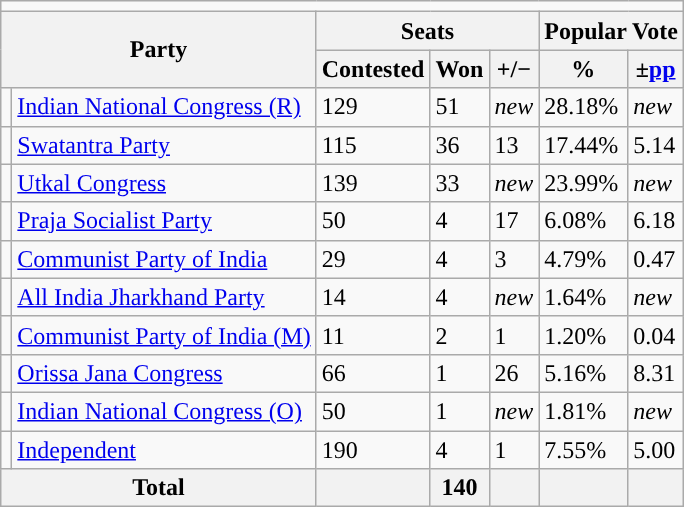<table class="wikitable">
<tr>
<td colspan="7"></td>
</tr>
<tr>
<th colspan="2" rowspan="2">Party</th>
<th colspan="3">Seats</th>
<th colspan="2">Popular Vote</th>
</tr>
<tr>
<th>Contested</th>
<th>Won</th>
<th><strong>+/−</strong></th>
<th>%</th>
<th>±<a href='#'>pp</a></th>
</tr>
<tr>
<td style="background-color: "></td>
<td><a href='#'>Indian National Congress (R)</a></td>
<td>129</td>
<td>51</td>
<td><em>new</em></td>
<td>28.18%</td>
<td><em>new</em></td>
</tr>
<tr>
<td style="background-color: "></td>
<td><a href='#'>Swatantra Party</a></td>
<td>115</td>
<td>36</td>
<td>13</td>
<td>17.44%</td>
<td>5.14</td>
</tr>
<tr>
<td style="background-color: "></td>
<td><a href='#'>Utkal Congress</a></td>
<td>139</td>
<td>33</td>
<td><em>new</em></td>
<td>23.99%</td>
<td><em>new</em></td>
</tr>
<tr>
<td style="background-color: "></td>
<td><a href='#'>Praja Socialist Party</a></td>
<td>50</td>
<td>4</td>
<td>17</td>
<td>6.08%</td>
<td>6.18</td>
</tr>
<tr>
<td style="background-color: "></td>
<td><a href='#'>Communist Party of India</a></td>
<td>29</td>
<td>4</td>
<td>3</td>
<td>4.79%</td>
<td>0.47</td>
</tr>
<tr>
<td style="background-color: "></td>
<td><a href='#'>All India Jharkhand Party</a></td>
<td>14</td>
<td>4</td>
<td><em>new</em></td>
<td>1.64%</td>
<td><em>new</em></td>
</tr>
<tr>
<td style="background-color: "></td>
<td><a href='#'>Communist Party of India (M)</a></td>
<td>11</td>
<td>2</td>
<td>1</td>
<td>1.20%</td>
<td>0.04</td>
</tr>
<tr>
<td style="background-color: "></td>
<td><a href='#'>Orissa Jana Congress</a></td>
<td>66</td>
<td>1</td>
<td>26</td>
<td>5.16%</td>
<td>8.31</td>
</tr>
<tr>
<td style="background-color: "></td>
<td><a href='#'>Indian National Congress (O)</a></td>
<td>50</td>
<td>1</td>
<td><em>new</em></td>
<td>1.81%</td>
<td><em>new</em></td>
</tr>
<tr>
<td style="background-color: "></td>
<td><a href='#'>Independent</a></td>
<td>190</td>
<td>4</td>
<td>1</td>
<td>7.55%</td>
<td>5.00</td>
</tr>
<tr>
<th colspan="2">Total</th>
<th></th>
<th>140</th>
<th></th>
<th></th>
<th></th>
</tr>
</table>
